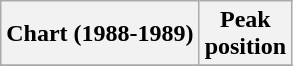<table class="wikitable sortable">
<tr>
<th align="left">Chart (1988-1989)</th>
<th align="center">Peak<br>position</th>
</tr>
<tr>
</tr>
</table>
